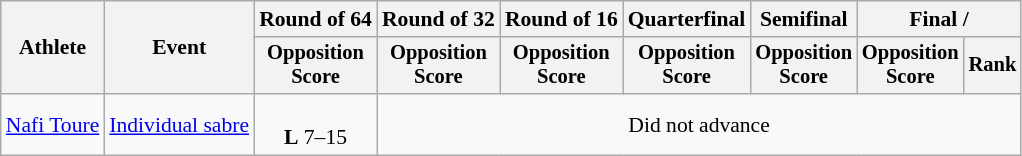<table class="wikitable" style="font-size:90%">
<tr>
<th rowspan="2">Athlete</th>
<th rowspan="2">Event</th>
<th>Round of 64</th>
<th>Round of 32</th>
<th>Round of 16</th>
<th>Quarterfinal</th>
<th>Semifinal</th>
<th colspan=2>Final / </th>
</tr>
<tr style="font-size:95%">
<th>Opposition <br> Score</th>
<th>Opposition <br> Score</th>
<th>Opposition <br> Score</th>
<th>Opposition <br> Score</th>
<th>Opposition <br> Score</th>
<th>Opposition <br> Score</th>
<th>Rank</th>
</tr>
<tr align=center>
<td align=left><a href='#'>Nafi Toure</a></td>
<td align=left><a href='#'>Individual sabre</a></td>
<td><br><strong>L</strong> 7–15</td>
<td colspan=6>Did not advance</td>
</tr>
</table>
